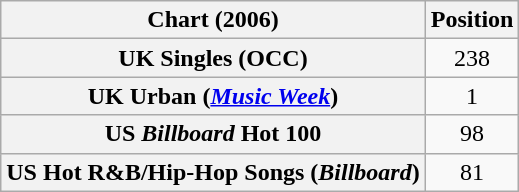<table class="wikitable sortable plainrowheaders" style="text-align:center">
<tr>
<th>Chart (2006)</th>
<th>Position</th>
</tr>
<tr>
<th scope="row">UK Singles (OCC)</th>
<td align="center">238</td>
</tr>
<tr>
<th scope="row">UK Urban (<em><a href='#'>Music Week</a></em>)<br></th>
<td align="center">1</td>
</tr>
<tr>
<th scope="row">US <em>Billboard</em> Hot 100</th>
<td align="center">98</td>
</tr>
<tr>
<th scope="row">US Hot R&B/Hip-Hop Songs (<em>Billboard</em>)</th>
<td align="center">81</td>
</tr>
</table>
